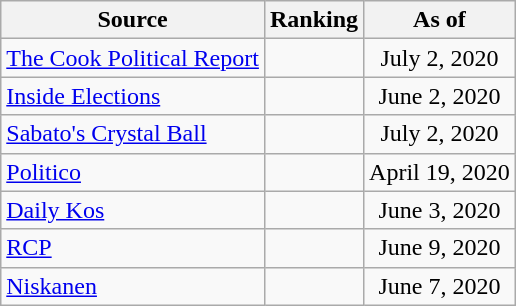<table class="wikitable" style="text-align:center">
<tr>
<th>Source</th>
<th>Ranking</th>
<th>As of</th>
</tr>
<tr>
<td align=left><a href='#'>The Cook Political Report</a></td>
<td></td>
<td>July 2, 2020</td>
</tr>
<tr>
<td align=left><a href='#'>Inside Elections</a></td>
<td></td>
<td>June 2, 2020</td>
</tr>
<tr>
<td align=left><a href='#'>Sabato's Crystal Ball</a></td>
<td></td>
<td>July 2, 2020</td>
</tr>
<tr>
<td align="left"><a href='#'>Politico</a></td>
<td></td>
<td>April 19, 2020</td>
</tr>
<tr>
<td align="left"><a href='#'>Daily Kos</a></td>
<td></td>
<td>June 3, 2020</td>
</tr>
<tr>
<td align="left"><a href='#'>RCP</a></td>
<td></td>
<td>June 9, 2020</td>
</tr>
<tr>
<td align="left"><a href='#'>Niskanen</a></td>
<td></td>
<td>June 7, 2020</td>
</tr>
</table>
